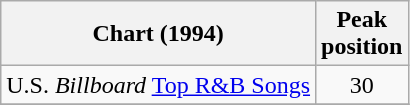<table class="wikitable sortable">
<tr>
<th>Chart (1994)</th>
<th>Peak<br>position</th>
</tr>
<tr>
<td>U.S. <em>Billboard</em> <a href='#'>Top R&B Songs</a></td>
<td style="text-align:center;">30</td>
</tr>
<tr>
</tr>
</table>
